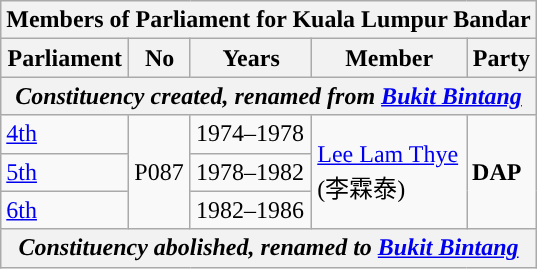<table class=wikitable>
<tr>
<th colspan="5">Members of Parliament for Kuala Lumpur Bandar</th>
</tr>
<tr>
<th>Parliament</th>
<th>No</th>
<th>Years</th>
<th>Member</th>
<th>Party</th>
</tr>
<tr>
<th colspan="5" align="center"><em>Constituency created, renamed from <a href='#'>Bukit Bintang</a></em></th>
</tr>
<tr>
<td><a href='#'>4th</a></td>
<td rowspan="3">P087</td>
<td>1974–1978</td>
<td rowspan=3><a href='#'>Lee Lam Thye</a> <br> (李霖泰)</td>
<td rowspan="3"><strong>DAP</strong></td>
</tr>
<tr>
<td><a href='#'>5th</a></td>
<td>1978–1982</td>
</tr>
<tr>
<td><a href='#'>6th</a></td>
<td>1982–1986</td>
</tr>
<tr>
<th colspan="5" align="center"><em>Constituency abolished, renamed to <a href='#'>Bukit Bintang</a></em></th>
</tr>
</table>
